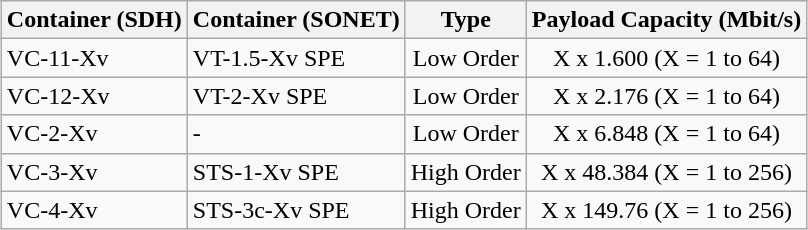<table class="wikitable" style="margin-left: auto; margin-right: auto; border: none;">
<tr>
<th>Container (SDH)</th>
<th>Container (SONET)</th>
<th>Type</th>
<th>Payload Capacity (Mbit/s)</th>
</tr>
<tr>
<td>VC-11-Xv</td>
<td>VT-1.5-Xv SPE</td>
<td align="center">Low Order</td>
<td align="center">X x 1.600 (X = 1 to 64)</td>
</tr>
<tr>
<td>VC-12-Xv</td>
<td>VT-2-Xv SPE</td>
<td align="center">Low Order</td>
<td align="center">X x 2.176 (X = 1 to 64)</td>
</tr>
<tr>
<td>VC-2-Xv</td>
<td>-</td>
<td align="center">Low Order</td>
<td align="center">X x 6.848 (X = 1 to 64)</td>
</tr>
<tr>
<td>VC-3-Xv</td>
<td>STS-1-Xv SPE</td>
<td align="center">High Order</td>
<td align="center">X x 48.384 (X = 1 to 256)</td>
</tr>
<tr>
<td>VC-4-Xv</td>
<td>STS-3c-Xv SPE</td>
<td align="center">High Order</td>
<td align="center">X x 149.76 (X = 1 to 256)</td>
</tr>
</table>
